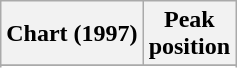<table class="wikitable sortable plainrowheaders">
<tr>
<th>Chart (1997)</th>
<th>Peak<br>position</th>
</tr>
<tr>
</tr>
<tr>
</tr>
</table>
